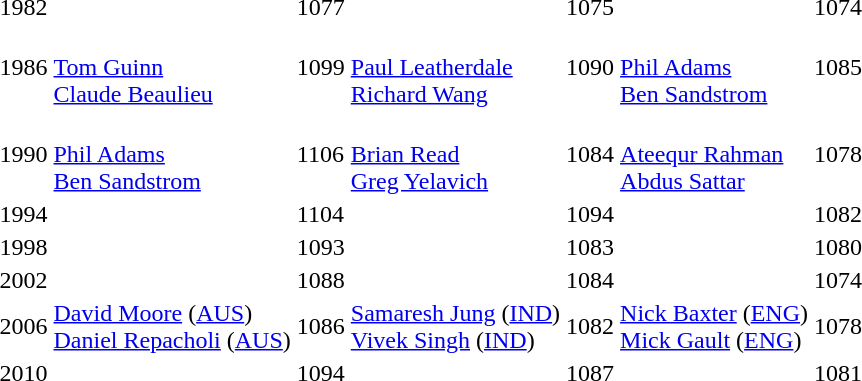<table>
<tr>
<td>1982</td>
<td></td>
<td>1077</td>
<td></td>
<td>1075</td>
<td></td>
<td>1074</td>
</tr>
<tr>
<td>1986</td>
<td><br><a href='#'>Tom Guinn</a><br><a href='#'>Claude Beaulieu</a></td>
<td>1099</td>
<td><br><a href='#'>Paul Leatherdale</a><br><a href='#'>Richard Wang</a></td>
<td>1090</td>
<td><br><a href='#'>Phil Adams</a><br><a href='#'>Ben Sandstrom</a></td>
<td>1085</td>
</tr>
<tr>
<td>1990</td>
<td><br><a href='#'>Phil Adams</a><br><a href='#'>Ben Sandstrom</a></td>
<td>1106</td>
<td><br><a href='#'>Brian Read</a><br><a href='#'>Greg Yelavich</a></td>
<td>1084</td>
<td><br><a href='#'>Ateequr Rahman</a><br><a href='#'>Abdus Sattar</a></td>
<td>1078</td>
</tr>
<tr>
<td>1994</td>
<td></td>
<td>1104</td>
<td></td>
<td>1094</td>
<td></td>
<td>1082</td>
</tr>
<tr>
<td>1998</td>
<td></td>
<td>1093</td>
<td></td>
<td>1083</td>
<td></td>
<td>1080</td>
</tr>
<tr>
<td>2002</td>
<td></td>
<td>1088</td>
<td></td>
<td>1084</td>
<td></td>
<td>1074</td>
</tr>
<tr>
<td>2006</td>
<td> <a href='#'>David Moore</a> (<a href='#'>AUS</a>)<br> <a href='#'>Daniel Repacholi</a> (<a href='#'>AUS</a>)</td>
<td>1086</td>
<td> <a href='#'>Samaresh Jung</a> (<a href='#'>IND</a>)<br> <a href='#'>Vivek Singh</a> (<a href='#'>IND</a>)</td>
<td>1082</td>
<td> <a href='#'>Nick Baxter</a> (<a href='#'>ENG</a>)<br> <a href='#'>Mick Gault</a> (<a href='#'>ENG</a>)</td>
<td>1078</td>
</tr>
<tr>
<td>2010<br></td>
<td></td>
<td>1094</td>
<td></td>
<td>1087</td>
<td></td>
<td>1081</td>
</tr>
</table>
